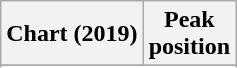<table class="wikitable sortable plainrowheaders" style="text-align:center">
<tr>
<th scope="col">Chart (2019)</th>
<th scope="col">Peak<br>position</th>
</tr>
<tr>
</tr>
<tr>
</tr>
<tr>
</tr>
</table>
